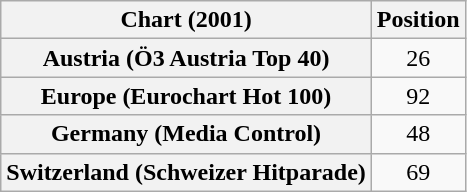<table class="wikitable sortable plainrowheaders" style="text-align:center">
<tr>
<th>Chart (2001)</th>
<th>Position</th>
</tr>
<tr>
<th scope="row">Austria (Ö3 Austria Top 40)</th>
<td>26</td>
</tr>
<tr>
<th scope="row">Europe (Eurochart Hot 100)</th>
<td>92</td>
</tr>
<tr>
<th scope="row">Germany (Media Control)</th>
<td>48</td>
</tr>
<tr>
<th scope="row">Switzerland (Schweizer Hitparade)</th>
<td>69</td>
</tr>
</table>
